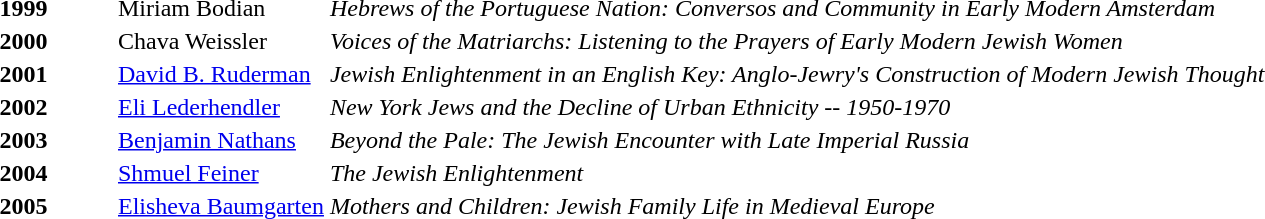<table>
<tr>
<td width=75><strong>1999</strong></td>
<td>Miriam Bodian</td>
<td><em>Hebrews of the Portuguese Nation: Conversos and Community in Early Modern Amsterdam</em></td>
</tr>
<tr>
<td><strong>2000</strong></td>
<td>Chava Weissler</td>
<td><em>Voices of the Matriarchs: Listening to the Prayers of Early Modern Jewish Women</em></td>
</tr>
<tr>
<td><strong>2001</strong></td>
<td><a href='#'>David B. Ruderman</a></td>
<td><em>Jewish Enlightenment in an English Key: Anglo-Jewry's Construction of Modern Jewish Thought</em></td>
</tr>
<tr>
<td><strong>2002</strong></td>
<td><a href='#'>Eli Lederhendler</a></td>
<td><em>New York Jews and the Decline of Urban Ethnicity -- 1950-1970</em></td>
</tr>
<tr>
<td><strong>2003</strong></td>
<td><a href='#'>Benjamin Nathans</a></td>
<td><em>Beyond the Pale: The Jewish Encounter with Late Imperial Russia</em></td>
</tr>
<tr>
<td><strong>2004</strong></td>
<td><a href='#'>Shmuel Feiner</a></td>
<td><em>The Jewish Enlightenment</em></td>
</tr>
<tr>
<td><strong>2005</strong></td>
<td><a href='#'>Elisheva Baumgarten</a></td>
<td><em>Mothers and Children: Jewish Family Life in Medieval Europe</em></td>
</tr>
</table>
